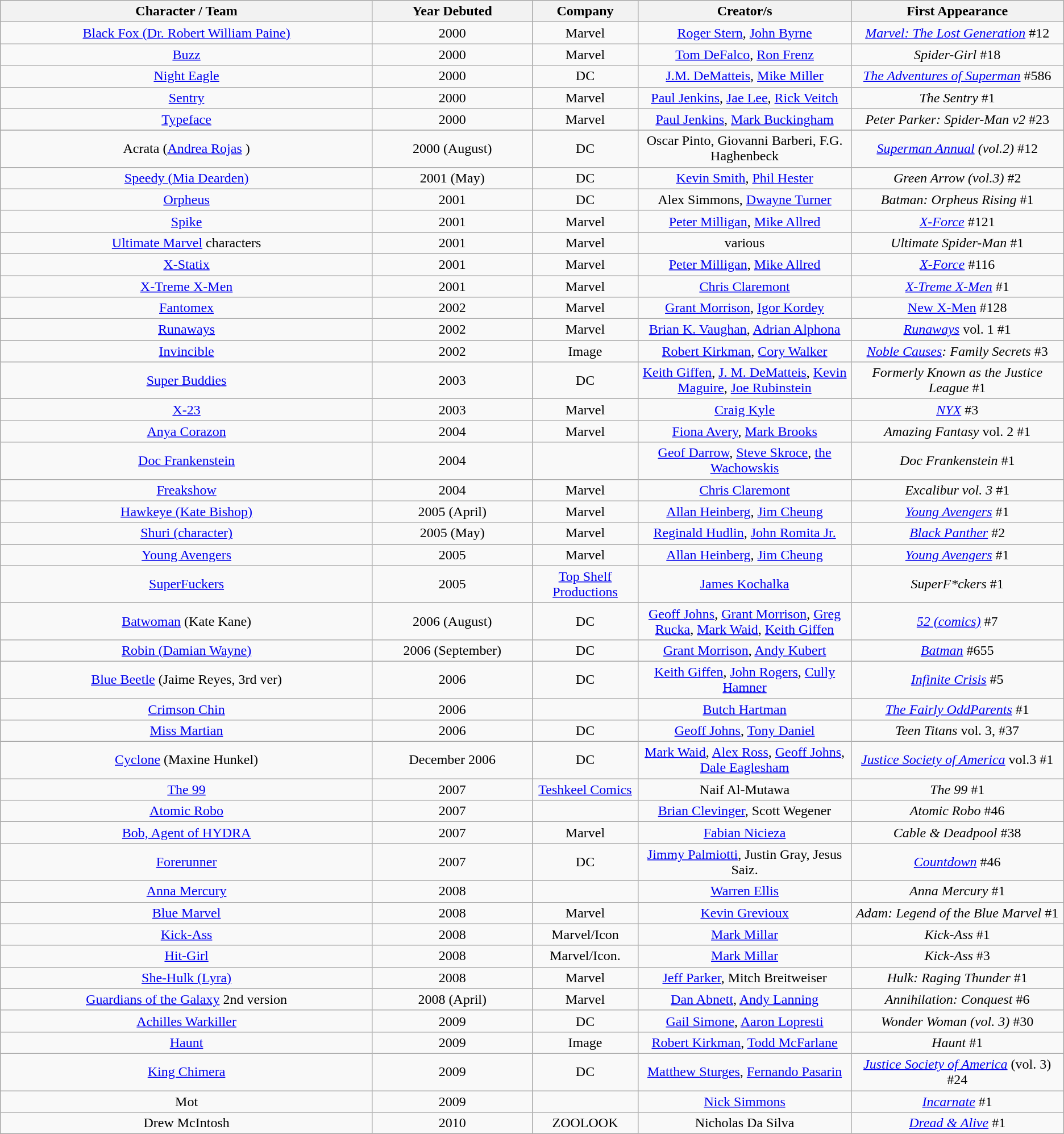<table class="wikitable sortable" style="text-align:center">
<tr>
<th style="width:35%;">Character / Team</th>
<th style="width:15%;">Year Debuted</th>
<th style="width:10%;">Company</th>
<th style="width:20%;">Creator/s</th>
<th style="width:20%;">First Appearance</th>
</tr>
<tr>
<td><a href='#'>Black Fox (Dr. Robert William Paine)</a></td>
<td>2000</td>
<td>Marvel</td>
<td><a href='#'>Roger Stern</a>, <a href='#'>John Byrne</a></td>
<td><em><a href='#'>Marvel: The Lost Generation</a></em> #12</td>
</tr>
<tr>
<td><a href='#'>Buzz</a></td>
<td>2000</td>
<td>Marvel</td>
<td><a href='#'>Tom DeFalco</a>, <a href='#'>Ron Frenz</a></td>
<td><em>Spider-Girl</em> #18</td>
</tr>
<tr>
<td><a href='#'>Night Eagle</a></td>
<td>2000</td>
<td>DC</td>
<td><a href='#'>J.M. DeMatteis</a>, <a href='#'>Mike Miller</a></td>
<td><em><a href='#'>The Adventures of Superman</a></em> #586</td>
</tr>
<tr>
<td><a href='#'>Sentry</a></td>
<td>2000</td>
<td>Marvel</td>
<td><a href='#'>Paul Jenkins</a>, <a href='#'>Jae Lee</a>, <a href='#'>Rick Veitch</a></td>
<td><em>The Sentry</em> #1</td>
</tr>
<tr>
<td><a href='#'>Typeface</a></td>
<td>2000</td>
<td>Marvel</td>
<td><a href='#'>Paul Jenkins</a>, <a href='#'>Mark Buckingham</a></td>
<td><em>Peter Parker: Spider-Man v2</em> #23</td>
</tr>
<tr>
</tr>
<tr>
<td>Acrata (<a href='#'>Andrea Rojas</a> )</td>
<td>2000 (August)</td>
<td>DC</td>
<td>Oscar Pinto, Giovanni Barberi, F.G. Haghenbeck</td>
<td><em><a href='#'>Superman Annual</a> (vol.2)</em> #12</td>
</tr>
<tr>
<td><a href='#'>Speedy (Mia Dearden)</a></td>
<td>2001 (May)</td>
<td>DC</td>
<td><a href='#'>Kevin Smith</a>, <a href='#'>Phil Hester</a></td>
<td><em>Green Arrow (vol.3)</em> #2</td>
</tr>
<tr>
<td><a href='#'>Orpheus</a></td>
<td>2001</td>
<td>DC</td>
<td>Alex Simmons, <a href='#'>Dwayne Turner</a></td>
<td><em>Batman: Orpheus Rising</em> #1</td>
</tr>
<tr>
<td><a href='#'>Spike</a></td>
<td>2001</td>
<td>Marvel</td>
<td><a href='#'>Peter Milligan</a>, <a href='#'>Mike Allred</a></td>
<td><em><a href='#'>X-Force</a></em> #121</td>
</tr>
<tr>
<td><a href='#'>Ultimate Marvel</a> characters</td>
<td>2001</td>
<td>Marvel</td>
<td>various</td>
<td><em>Ultimate Spider-Man</em> #1</td>
</tr>
<tr>
<td><a href='#'>X-Statix</a></td>
<td>2001</td>
<td>Marvel</td>
<td><a href='#'>Peter Milligan</a>, <a href='#'>Mike Allred</a></td>
<td><em><a href='#'>X-Force</a></em> #116</td>
</tr>
<tr>
<td><a href='#'>X-Treme X-Men</a></td>
<td>2001</td>
<td>Marvel</td>
<td><a href='#'>Chris Claremont</a></td>
<td><em><a href='#'>X-Treme X-Men</a></em> #1</td>
</tr>
<tr>
<td><a href='#'>Fantomex</a></td>
<td>2002</td>
<td>Marvel</td>
<td><a href='#'>Grant Morrison</a>, <a href='#'>Igor Kordey</a></td>
<td><a href='#'>New X-Men</a> #128</td>
</tr>
<tr>
<td><a href='#'>Runaways</a></td>
<td>2002</td>
<td>Marvel</td>
<td><a href='#'>Brian K. Vaughan</a>, <a href='#'>Adrian Alphona</a></td>
<td><em><a href='#'>Runaways</a></em> vol. 1 #1</td>
</tr>
<tr>
<td><a href='#'>Invincible</a></td>
<td>2002</td>
<td>Image</td>
<td><a href='#'>Robert Kirkman</a>, <a href='#'>Cory Walker</a></td>
<td><em><a href='#'>Noble Causes</a>: Family Secrets</em> #3</td>
</tr>
<tr>
<td><a href='#'>Super Buddies</a></td>
<td>2003</td>
<td>DC</td>
<td><a href='#'>Keith Giffen</a>, <a href='#'>J. M. DeMatteis</a>, <a href='#'>Kevin Maguire</a>, <a href='#'>Joe Rubinstein</a></td>
<td><em>Formerly Known as the Justice League</em> #1</td>
</tr>
<tr>
<td><a href='#'>X-23</a></td>
<td>2003</td>
<td>Marvel</td>
<td><a href='#'>Craig Kyle</a></td>
<td><em><a href='#'>NYX</a></em> #3</td>
</tr>
<tr>
<td><a href='#'>Anya Corazon</a></td>
<td>2004</td>
<td>Marvel</td>
<td><a href='#'>Fiona Avery</a>, <a href='#'>Mark Brooks</a></td>
<td><em>Amazing Fantasy</em> vol. 2 #1</td>
</tr>
<tr>
<td><a href='#'>Doc Frankenstein</a></td>
<td>2004</td>
<td></td>
<td><a href='#'>Geof Darrow</a>, <a href='#'>Steve Skroce</a>, <a href='#'>the Wachowskis</a></td>
<td><em>Doc Frankenstein</em>  #1</td>
</tr>
<tr>
<td><a href='#'>Freakshow</a></td>
<td>2004</td>
<td>Marvel</td>
<td><a href='#'>Chris Claremont</a></td>
<td><em>Excalibur vol. 3</em> #1</td>
</tr>
<tr>
<td><a href='#'>Hawkeye (Kate Bishop)</a></td>
<td>2005 (April)</td>
<td>Marvel</td>
<td><a href='#'>Allan Heinberg</a>, <a href='#'>Jim Cheung</a></td>
<td><em><a href='#'>Young Avengers</a></em> #1</td>
</tr>
<tr>
<td><a href='#'>Shuri (character)</a></td>
<td>2005 (May)</td>
<td>Marvel</td>
<td><a href='#'>Reginald Hudlin</a>, <a href='#'>John Romita Jr.</a></td>
<td><em><a href='#'>Black Panther</a></em> #2</td>
</tr>
<tr>
<td><a href='#'>Young Avengers</a></td>
<td>2005</td>
<td>Marvel</td>
<td><a href='#'>Allan Heinberg</a>, <a href='#'>Jim Cheung</a></td>
<td><em><a href='#'>Young Avengers</a></em> #1</td>
</tr>
<tr>
<td><a href='#'>SuperFuckers</a></td>
<td>2005</td>
<td><a href='#'>Top Shelf Productions</a></td>
<td><a href='#'>James Kochalka</a></td>
<td><em>SuperF*ckers</em> #1</td>
</tr>
<tr>
<td><a href='#'>Batwoman</a> (Kate Kane)</td>
<td>2006 (August)</td>
<td>DC</td>
<td><a href='#'>Geoff Johns</a>, <a href='#'>Grant Morrison</a>, <a href='#'>Greg Rucka</a>, <a href='#'>Mark Waid</a>, <a href='#'>Keith Giffen</a></td>
<td><em><a href='#'>52 (comics)</a></em> #7</td>
</tr>
<tr>
<td><a href='#'>Robin (Damian Wayne)</a></td>
<td>2006 (September)</td>
<td>DC</td>
<td><a href='#'>Grant Morrison</a>, <a href='#'>Andy Kubert</a></td>
<td><em><a href='#'>Batman</a></em> #655</td>
</tr>
<tr>
<td><a href='#'>Blue Beetle</a> (Jaime Reyes, 3rd ver)</td>
<td>2006</td>
<td>DC</td>
<td><a href='#'>Keith Giffen</a>, <a href='#'>John Rogers</a>, <a href='#'>Cully Hamner</a></td>
<td><em><a href='#'>Infinite Crisis</a></em> #5</td>
</tr>
<tr>
<td><a href='#'>Crimson Chin</a></td>
<td>2006</td>
<td></td>
<td><a href='#'>Butch Hartman</a></td>
<td><em><a href='#'>The Fairly OddParents</a></em> #1</td>
</tr>
<tr>
<td><a href='#'>Miss Martian</a></td>
<td>2006</td>
<td>DC</td>
<td><a href='#'>Geoff Johns</a>, <a href='#'>Tony Daniel</a></td>
<td><em>Teen Titans</em> vol. 3, #37</td>
</tr>
<tr>
<td><a href='#'>Cyclone</a> (Maxine Hunkel)</td>
<td>December 2006</td>
<td>DC</td>
<td><a href='#'>Mark Waid</a>, <a href='#'>Alex Ross</a>, <a href='#'>Geoff Johns</a>, <a href='#'>Dale Eaglesham</a></td>
<td><em><a href='#'>Justice Society of America</a></em> vol.3 #1</td>
</tr>
<tr>
<td><a href='#'>The 99</a></td>
<td>2007</td>
<td><a href='#'>Teshkeel Comics</a></td>
<td>Naif Al-Mutawa</td>
<td><em>The 99</em> #1</td>
</tr>
<tr>
<td><a href='#'>Atomic Robo</a></td>
<td>2007</td>
<td></td>
<td><a href='#'>Brian Clevinger</a>, Scott Wegener</td>
<td><em>Atomic Robo</em> #46</td>
</tr>
<tr>
<td><a href='#'>Bob, Agent of HYDRA</a></td>
<td>2007</td>
<td>Marvel</td>
<td><a href='#'>Fabian Nicieza</a></td>
<td><em>Cable & Deadpool</em> #38</td>
</tr>
<tr>
<td><a href='#'>Forerunner</a></td>
<td>2007</td>
<td>DC</td>
<td><a href='#'>Jimmy Palmiotti</a>, Justin Gray, Jesus Saiz.</td>
<td><em><a href='#'>Countdown</a></em> #46</td>
</tr>
<tr>
<td><a href='#'>Anna Mercury</a></td>
<td>2008</td>
<td></td>
<td><a href='#'>Warren Ellis</a></td>
<td><em>Anna Mercury</em> #1</td>
</tr>
<tr>
<td><a href='#'>Blue Marvel</a></td>
<td>2008</td>
<td>Marvel</td>
<td><a href='#'>Kevin Grevioux</a></td>
<td><em>Adam: Legend of the Blue Marvel</em> #1</td>
</tr>
<tr>
<td><a href='#'>Kick-Ass</a></td>
<td>2008</td>
<td>Marvel/Icon</td>
<td><a href='#'>Mark Millar</a></td>
<td><em>Kick-Ass</em> #1</td>
</tr>
<tr>
<td><a href='#'>Hit-Girl</a></td>
<td>2008</td>
<td>Marvel/Icon.</td>
<td><a href='#'>Mark Millar</a></td>
<td><em>Kick-Ass</em> #3</td>
</tr>
<tr>
<td><a href='#'>She-Hulk (Lyra)</a></td>
<td>2008</td>
<td>Marvel</td>
<td><a href='#'>Jeff Parker</a>, Mitch Breitweiser</td>
<td><em>Hulk: Raging Thunder</em> #1</td>
</tr>
<tr>
<td><a href='#'>Guardians of the Galaxy</a> 2nd version</td>
<td>2008 (April)</td>
<td>Marvel</td>
<td><a href='#'>Dan Abnett</a>, <a href='#'>Andy Lanning</a></td>
<td><em>Annihilation: Conquest</em> #6</td>
</tr>
<tr>
<td><a href='#'>Achilles Warkiller</a></td>
<td>2009</td>
<td>DC</td>
<td><a href='#'>Gail Simone</a>, <a href='#'>Aaron Lopresti</a></td>
<td><em>Wonder Woman (vol. 3)</em> #30</td>
</tr>
<tr>
<td><a href='#'>Haunt</a></td>
<td>2009</td>
<td>Image</td>
<td><a href='#'>Robert Kirkman</a>, <a href='#'>Todd McFarlane</a></td>
<td><em>Haunt</em> #1</td>
</tr>
<tr>
<td><a href='#'>King Chimera</a></td>
<td>2009</td>
<td>DC</td>
<td><a href='#'>Matthew Sturges</a>, <a href='#'>Fernando Pasarin</a></td>
<td><em><a href='#'>Justice Society of America</a></em> (vol. 3) #24</td>
</tr>
<tr>
<td>Mot</td>
<td>2009</td>
<td></td>
<td><a href='#'>Nick Simmons</a></td>
<td><em><a href='#'>Incarnate</a></em> #1</td>
</tr>
<tr>
<td>Drew McIntosh</td>
<td>2010</td>
<td>ZOOLOOK</td>
<td>Nicholas Da Silva</td>
<td><em><a href='#'>Dread & Alive</a></em> #1</td>
</tr>
</table>
